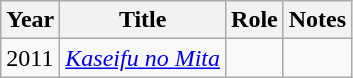<table class="wikitable sortable">
<tr>
<th>Year</th>
<th>Title</th>
<th>Role</th>
<th class="unsortable">Notes</th>
</tr>
<tr>
<td>2011</td>
<td><em><a href='#'>Kaseifu no Mita</a></em></td>
<td></td>
<td></td>
</tr>
</table>
